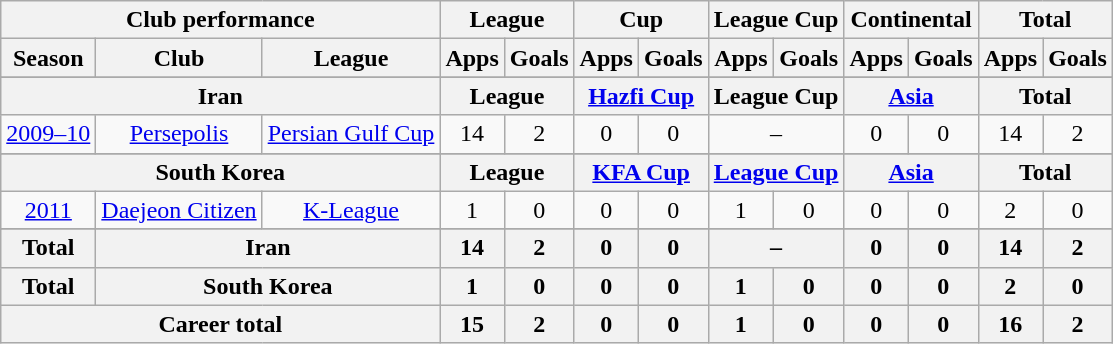<table class="wikitable" style="text-align:center">
<tr>
<th colspan=3>Club performance</th>
<th colspan=2>League</th>
<th colspan=2>Cup</th>
<th colspan=2>League Cup</th>
<th colspan=2>Continental</th>
<th colspan=2>Total</th>
</tr>
<tr>
<th>Season</th>
<th>Club</th>
<th>League</th>
<th>Apps</th>
<th>Goals</th>
<th>Apps</th>
<th>Goals</th>
<th>Apps</th>
<th>Goals</th>
<th>Apps</th>
<th>Goals</th>
<th>Apps</th>
<th>Goals</th>
</tr>
<tr>
</tr>
<tr>
<th colspan=3>Iran</th>
<th colspan=2>League</th>
<th colspan=2><a href='#'>Hazfi Cup</a></th>
<th colspan=2>League Cup</th>
<th colspan=2><a href='#'>Asia</a></th>
<th colspan=2>Total</th>
</tr>
<tr>
<td><a href='#'>2009–10</a></td>
<td rowspan="1"><a href='#'>Persepolis</a></td>
<td rowspan="1"><a href='#'>Persian Gulf Cup</a></td>
<td>14</td>
<td>2</td>
<td>0</td>
<td>0</td>
<td colspan=2>–</td>
<td>0</td>
<td>0</td>
<td>14</td>
<td>2</td>
</tr>
<tr>
</tr>
<tr>
<th colspan=3>South Korea</th>
<th colspan=2>League</th>
<th colspan=2><a href='#'>KFA Cup</a></th>
<th colspan=2><a href='#'>League Cup</a></th>
<th colspan=2><a href='#'>Asia</a></th>
<th colspan=2>Total</th>
</tr>
<tr>
<td><a href='#'>2011</a></td>
<td rowspan="1"><a href='#'>Daejeon Citizen</a></td>
<td rowspan="1"><a href='#'>K-League</a></td>
<td>1</td>
<td>0</td>
<td>0</td>
<td>0</td>
<td>1</td>
<td>0</td>
<td>0</td>
<td>0</td>
<td>2</td>
<td>0</td>
</tr>
<tr>
</tr>
<tr>
<th rowspan=1>Total</th>
<th colspan=2>Iran</th>
<th>14</th>
<th>2</th>
<th>0</th>
<th>0</th>
<th colspan=2>–</th>
<th>0</th>
<th>0</th>
<th>14</th>
<th>2</th>
</tr>
<tr>
<th rowspan=1>Total</th>
<th colspan=2>South Korea</th>
<th>1</th>
<th>0</th>
<th>0</th>
<th>0</th>
<th>1</th>
<th>0</th>
<th>0</th>
<th>0</th>
<th>2</th>
<th>0</th>
</tr>
<tr>
<th colspan=3>Career total</th>
<th>15</th>
<th>2</th>
<th>0</th>
<th>0</th>
<th>1</th>
<th>0</th>
<th>0</th>
<th>0</th>
<th>16</th>
<th>2</th>
</tr>
</table>
